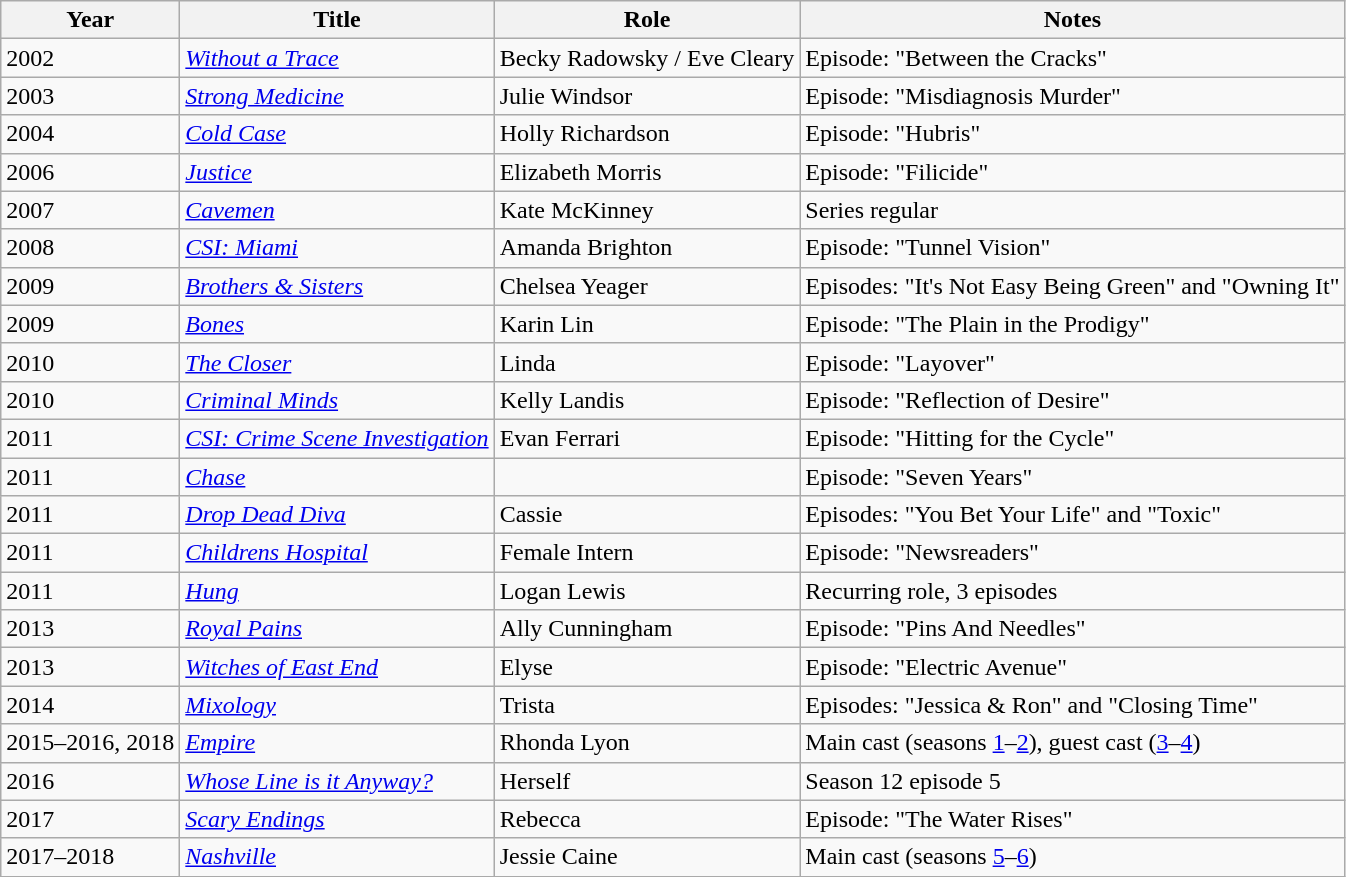<table class="wikitable sortable">
<tr>
<th>Year</th>
<th>Title</th>
<th>Role</th>
<th class="unsortable">Notes</th>
</tr>
<tr>
<td>2002</td>
<td><em><a href='#'>Without a Trace</a></em></td>
<td>Becky Radowsky / Eve Cleary</td>
<td>Episode: "Between the Cracks"</td>
</tr>
<tr>
<td>2003</td>
<td><em><a href='#'>Strong Medicine</a></em></td>
<td>Julie Windsor</td>
<td>Episode: "Misdiagnosis Murder"</td>
</tr>
<tr>
<td>2004</td>
<td><em><a href='#'>Cold Case</a></em></td>
<td>Holly Richardson</td>
<td>Episode: "Hubris"</td>
</tr>
<tr>
<td>2006</td>
<td><em><a href='#'>Justice</a></em></td>
<td>Elizabeth Morris</td>
<td>Episode: "Filicide"</td>
</tr>
<tr>
<td>2007</td>
<td><em><a href='#'>Cavemen</a></em></td>
<td>Kate McKinney</td>
<td>Series regular</td>
</tr>
<tr>
<td>2008</td>
<td><em><a href='#'>CSI: Miami</a></em></td>
<td>Amanda Brighton</td>
<td>Episode: "Tunnel Vision"</td>
</tr>
<tr>
<td>2009</td>
<td><em><a href='#'>Brothers & Sisters</a></em></td>
<td>Chelsea Yeager</td>
<td>Episodes: "It's Not Easy Being Green" and "Owning It"</td>
</tr>
<tr>
<td>2009</td>
<td><em><a href='#'>Bones</a></em></td>
<td>Karin Lin</td>
<td>Episode: "The Plain in the Prodigy"</td>
</tr>
<tr>
<td>2010</td>
<td><em><a href='#'>The Closer</a></em></td>
<td>Linda</td>
<td>Episode: "Layover"</td>
</tr>
<tr>
<td>2010</td>
<td><em><a href='#'>Criminal Minds</a></em></td>
<td>Kelly Landis</td>
<td>Episode: "Reflection of Desire"</td>
</tr>
<tr>
<td>2011</td>
<td><em><a href='#'>CSI: Crime Scene Investigation</a></em></td>
<td>Evan Ferrari</td>
<td>Episode: "Hitting for the Cycle"</td>
</tr>
<tr>
<td>2011</td>
<td><em><a href='#'>Chase</a></em></td>
<td></td>
<td>Episode: "Seven Years"</td>
</tr>
<tr>
<td>2011</td>
<td><em><a href='#'>Drop Dead Diva</a></em></td>
<td>Cassie</td>
<td>Episodes: "You Bet Your Life" and "Toxic"</td>
</tr>
<tr>
<td>2011</td>
<td><em><a href='#'>Childrens Hospital</a></em></td>
<td>Female Intern</td>
<td>Episode: "Newsreaders"</td>
</tr>
<tr>
<td>2011</td>
<td><em><a href='#'>Hung</a></em></td>
<td>Logan Lewis</td>
<td>Recurring role, 3 episodes</td>
</tr>
<tr>
<td>2013</td>
<td><em><a href='#'>Royal Pains</a></em></td>
<td>Ally Cunningham</td>
<td>Episode: "Pins And Needles"</td>
</tr>
<tr>
<td>2013</td>
<td><em><a href='#'>Witches of East End</a></em></td>
<td>Elyse</td>
<td>Episode: "Electric Avenue"</td>
</tr>
<tr>
<td>2014</td>
<td><em><a href='#'>Mixology</a></em></td>
<td>Trista</td>
<td>Episodes: "Jessica & Ron" and "Closing Time"</td>
</tr>
<tr>
<td>2015–2016, 2018</td>
<td><em><a href='#'>Empire</a></em></td>
<td>Rhonda Lyon</td>
<td>Main cast (seasons <a href='#'>1</a>–<a href='#'>2</a>), guest cast (<a href='#'>3</a>–<a href='#'>4</a>)</td>
</tr>
<tr>
<td>2016</td>
<td><em><a href='#'>Whose Line is it Anyway?</a></em></td>
<td>Herself</td>
<td>Season 12 episode 5</td>
</tr>
<tr>
<td>2017</td>
<td><em><a href='#'>Scary Endings</a></em></td>
<td>Rebecca</td>
<td>Episode: "The Water Rises"</td>
</tr>
<tr>
<td>2017–2018</td>
<td><em><a href='#'>Nashville</a></em></td>
<td>Jessie Caine</td>
<td>Main cast (seasons <a href='#'>5</a>–<a href='#'>6</a>)</td>
</tr>
</table>
